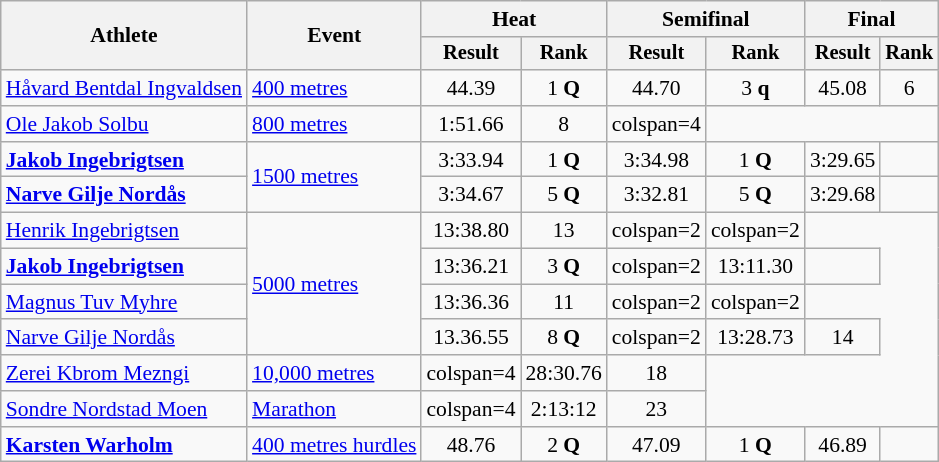<table class="wikitable" style="font-size:90%">
<tr>
<th rowspan="2">Athlete</th>
<th rowspan="2">Event</th>
<th colspan="2">Heat</th>
<th colspan="2">Semifinal</th>
<th colspan="2">Final</th>
</tr>
<tr style="font-size:95%">
<th>Result</th>
<th>Rank</th>
<th>Result</th>
<th>Rank</th>
<th>Result</th>
<th>Rank</th>
</tr>
<tr align=center>
<td align=left><a href='#'>Håvard Bentdal Ingvaldsen</a></td>
<td align=left><a href='#'>400 metres</a></td>
<td>44.39 </td>
<td>1 <strong>Q</strong></td>
<td>44.70</td>
<td>3 <strong>q</strong></td>
<td>45.08</td>
<td>6</td>
</tr>
<tr align=center>
<td align=left><a href='#'>Ole Jakob Solbu</a></td>
<td align=left><a href='#'>800 metres</a></td>
<td>1:51.66</td>
<td>8</td>
<td>colspan=4 </td>
</tr>
<tr align=center>
<td align=left><strong><a href='#'>Jakob Ingebrigtsen</a></strong></td>
<td align=left rowspan=2><a href='#'>1500 metres</a></td>
<td>3:33.94</td>
<td>1 <strong>Q</strong></td>
<td>3:34.98</td>
<td>1 <strong>Q</strong></td>
<td>3:29.65</td>
<td></td>
</tr>
<tr align=center>
<td align=left><strong><a href='#'>Narve Gilje Nordås</a></strong></td>
<td>3:34.67</td>
<td>5 <strong>Q</strong></td>
<td>3:32.81</td>
<td>5 <strong>Q</strong></td>
<td>3:29.68</td>
<td></td>
</tr>
<tr align=center>
<td align=left><a href='#'>Henrik Ingebrigtsen</a></td>
<td align=left rowspan=4><a href='#'>5000 metres</a></td>
<td>13:38.80</td>
<td>13</td>
<td>colspan=2</td>
<td>colspan=2 </td>
</tr>
<tr align=center>
<td align=left><strong><a href='#'>Jakob Ingebrigtsen</a></strong></td>
<td>13:36.21</td>
<td>3 <strong>Q</strong></td>
<td>colspan=2</td>
<td>13:11.30</td>
<td></td>
</tr>
<tr align=center>
<td align=left><a href='#'>Magnus Tuv Myhre</a></td>
<td>13:36.36</td>
<td>11</td>
<td>colspan=2</td>
<td>colspan=2 </td>
</tr>
<tr align=center>
<td align=left><a href='#'>Narve Gilje Nordås</a></td>
<td>13.36.55</td>
<td>8 <strong>Q</strong></td>
<td>colspan=2</td>
<td>13:28.73</td>
<td>14</td>
</tr>
<tr align=center>
<td align=left><a href='#'>Zerei Kbrom Mezngi</a></td>
<td align=left><a href='#'>10,000 metres</a></td>
<td>colspan=4</td>
<td>28:30.76</td>
<td>18</td>
</tr>
<tr align=center>
<td align=left><a href='#'>Sondre Nordstad Moen</a></td>
<td align=left><a href='#'>Marathon</a></td>
<td>colspan=4</td>
<td>2:13:12</td>
<td>23</td>
</tr>
<tr align=center>
<td align=left><strong><a href='#'>Karsten Warholm</a></strong></td>
<td align=left><a href='#'>400 metres hurdles</a></td>
<td>48.76</td>
<td>2 <strong>Q</strong></td>
<td>47.09</td>
<td>1 <strong>Q</strong></td>
<td>46.89</td>
<td></td>
</tr>
</table>
